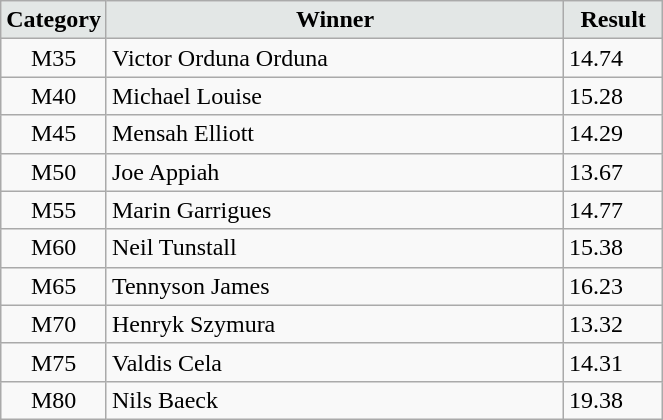<table class="wikitable" width=35%>
<tr>
<td width=15% align="center" bgcolor=#E3E7E6><strong>Category</strong></td>
<td align="center" bgcolor=#E3E7E6> <strong>Winner</strong></td>
<td width=15% align="center" bgcolor=#E3E7E6><strong>Result</strong></td>
</tr>
<tr>
<td align="center">M35</td>
<td> Victor Orduna Orduna</td>
<td>14.74</td>
</tr>
<tr>
<td align="center">M40</td>
<td> Michael Louise</td>
<td>15.28</td>
</tr>
<tr>
<td align="center">M45</td>
<td> Mensah Elliott</td>
<td>14.29</td>
</tr>
<tr>
<td align="center">M50</td>
<td> Joe Appiah</td>
<td>13.67</td>
</tr>
<tr>
<td align="center">M55</td>
<td> Marin Garrigues</td>
<td>14.77</td>
</tr>
<tr>
<td align="center">M60</td>
<td> Neil Tunstall</td>
<td>15.38</td>
</tr>
<tr>
<td align="center">M65</td>
<td> Tennyson James</td>
<td>16.23</td>
</tr>
<tr>
<td align="center">M70</td>
<td> Henryk Szymura</td>
<td>13.32</td>
</tr>
<tr>
<td align="center">M75</td>
<td> Valdis Cela</td>
<td>14.31</td>
</tr>
<tr>
<td align="center">M80</td>
<td> Nils Baeck</td>
<td>19.38</td>
</tr>
</table>
